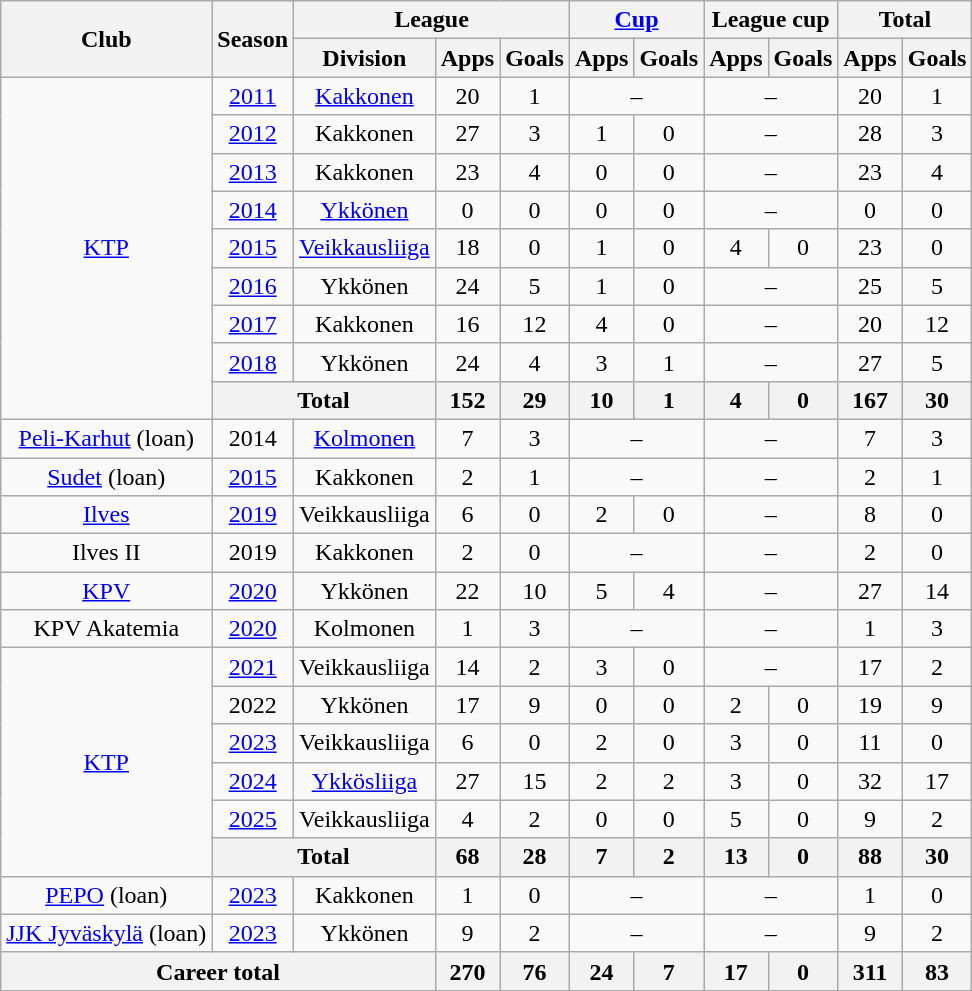<table class="wikitable" style="text-align:center">
<tr>
<th rowspan="2">Club</th>
<th rowspan="2">Season</th>
<th colspan="3">League</th>
<th colspan="2"><a href='#'>Cup</a></th>
<th colspan="2">League cup</th>
<th colspan="2">Total</th>
</tr>
<tr>
<th>Division</th>
<th>Apps</th>
<th>Goals</th>
<th>Apps</th>
<th>Goals</th>
<th>Apps</th>
<th>Goals</th>
<th>Apps</th>
<th>Goals</th>
</tr>
<tr>
<td rowspan=9><a href='#'>KTP</a></td>
<td><a href='#'>2011</a></td>
<td><a href='#'>Kakkonen</a></td>
<td>20</td>
<td>1</td>
<td colspan=2>–</td>
<td colspan=2>–</td>
<td>20</td>
<td>1</td>
</tr>
<tr>
<td><a href='#'>2012</a></td>
<td>Kakkonen</td>
<td>27</td>
<td>3</td>
<td>1</td>
<td>0</td>
<td colspan=2>–</td>
<td>28</td>
<td>3</td>
</tr>
<tr>
<td><a href='#'>2013</a></td>
<td>Kakkonen</td>
<td>23</td>
<td>4</td>
<td>0</td>
<td>0</td>
<td colspan=2>–</td>
<td>23</td>
<td>4</td>
</tr>
<tr>
<td><a href='#'>2014</a></td>
<td><a href='#'>Ykkönen</a></td>
<td>0</td>
<td>0</td>
<td>0</td>
<td>0</td>
<td colspan=2>–</td>
<td>0</td>
<td>0</td>
</tr>
<tr>
<td><a href='#'>2015</a></td>
<td><a href='#'>Veikkausliiga</a></td>
<td>18</td>
<td>0</td>
<td>1</td>
<td>0</td>
<td>4</td>
<td>0</td>
<td>23</td>
<td>0</td>
</tr>
<tr>
<td><a href='#'>2016</a></td>
<td>Ykkönen</td>
<td>24</td>
<td>5</td>
<td>1</td>
<td>0</td>
<td colspan=2>–</td>
<td>25</td>
<td>5</td>
</tr>
<tr>
<td><a href='#'>2017</a></td>
<td>Kakkonen</td>
<td>16</td>
<td>12</td>
<td>4</td>
<td>0</td>
<td colspan=2>–</td>
<td>20</td>
<td>12</td>
</tr>
<tr>
<td><a href='#'>2018</a></td>
<td>Ykkönen</td>
<td>24</td>
<td>4</td>
<td>3</td>
<td>1</td>
<td colspan=2>–</td>
<td>27</td>
<td>5</td>
</tr>
<tr>
<th colspan=2>Total</th>
<th>152</th>
<th>29</th>
<th>10</th>
<th>1</th>
<th>4</th>
<th>0</th>
<th>167</th>
<th>30</th>
</tr>
<tr>
<td><a href='#'>Peli-Karhut</a> (loan)</td>
<td>2014</td>
<td><a href='#'>Kolmonen</a></td>
<td>7</td>
<td>3</td>
<td colspan=2>–</td>
<td colspan=2>–</td>
<td>7</td>
<td>3</td>
</tr>
<tr>
<td><a href='#'>Sudet</a> (loan)</td>
<td><a href='#'>2015</a></td>
<td>Kakkonen</td>
<td>2</td>
<td>1</td>
<td colspan=2>–</td>
<td colspan=2>–</td>
<td>2</td>
<td>1</td>
</tr>
<tr>
<td><a href='#'>Ilves</a></td>
<td><a href='#'>2019</a></td>
<td>Veikkausliiga</td>
<td>6</td>
<td>0</td>
<td>2</td>
<td>0</td>
<td colspan=2>–</td>
<td>8</td>
<td>0</td>
</tr>
<tr>
<td>Ilves II</td>
<td>2019</td>
<td>Kakkonen</td>
<td>2</td>
<td>0</td>
<td colspan=2>–</td>
<td colspan=2>–</td>
<td>2</td>
<td>0</td>
</tr>
<tr>
<td><a href='#'>KPV</a></td>
<td><a href='#'>2020</a></td>
<td>Ykkönen</td>
<td>22</td>
<td>10</td>
<td>5</td>
<td>4</td>
<td colspan=2>–</td>
<td>27</td>
<td>14</td>
</tr>
<tr>
<td>KPV Akatemia</td>
<td><a href='#'>2020</a></td>
<td>Kolmonen</td>
<td>1</td>
<td>3</td>
<td colspan=2>–</td>
<td colspan=2>–</td>
<td>1</td>
<td>3</td>
</tr>
<tr>
<td rowspan=6><a href='#'>KTP</a></td>
<td><a href='#'>2021</a></td>
<td>Veikkausliiga</td>
<td>14</td>
<td>2</td>
<td>3</td>
<td>0</td>
<td colspan=2>–</td>
<td>17</td>
<td>2</td>
</tr>
<tr>
<td>2022</td>
<td>Ykkönen</td>
<td>17</td>
<td>9</td>
<td>0</td>
<td>0</td>
<td>2</td>
<td>0</td>
<td>19</td>
<td>9</td>
</tr>
<tr>
<td><a href='#'>2023</a></td>
<td>Veikkausliiga</td>
<td>6</td>
<td>0</td>
<td>2</td>
<td>0</td>
<td>3</td>
<td>0</td>
<td>11</td>
<td>0</td>
</tr>
<tr>
<td><a href='#'>2024</a></td>
<td><a href='#'>Ykkösliiga</a></td>
<td>27</td>
<td>15</td>
<td>2</td>
<td>2</td>
<td>3</td>
<td>0</td>
<td>32</td>
<td>17</td>
</tr>
<tr>
<td><a href='#'>2025</a></td>
<td>Veikkausliiga</td>
<td>4</td>
<td>2</td>
<td>0</td>
<td>0</td>
<td>5</td>
<td>0</td>
<td>9</td>
<td>2</td>
</tr>
<tr>
<th colspan=2>Total</th>
<th>68</th>
<th>28</th>
<th>7</th>
<th>2</th>
<th>13</th>
<th>0</th>
<th>88</th>
<th>30</th>
</tr>
<tr>
<td><a href='#'>PEPO</a> (loan)</td>
<td><a href='#'>2023</a></td>
<td>Kakkonen</td>
<td>1</td>
<td>0</td>
<td colspan=2>–</td>
<td colspan=2>–</td>
<td>1</td>
<td>0</td>
</tr>
<tr>
<td><a href='#'>JJK Jyväskylä</a> (loan)</td>
<td><a href='#'>2023</a></td>
<td>Ykkönen</td>
<td>9</td>
<td>2</td>
<td colspan=2>–</td>
<td colspan=2>–</td>
<td>9</td>
<td>2</td>
</tr>
<tr>
<th colspan="3">Career total</th>
<th>270</th>
<th>76</th>
<th>24</th>
<th>7</th>
<th>17</th>
<th>0</th>
<th>311</th>
<th>83</th>
</tr>
</table>
